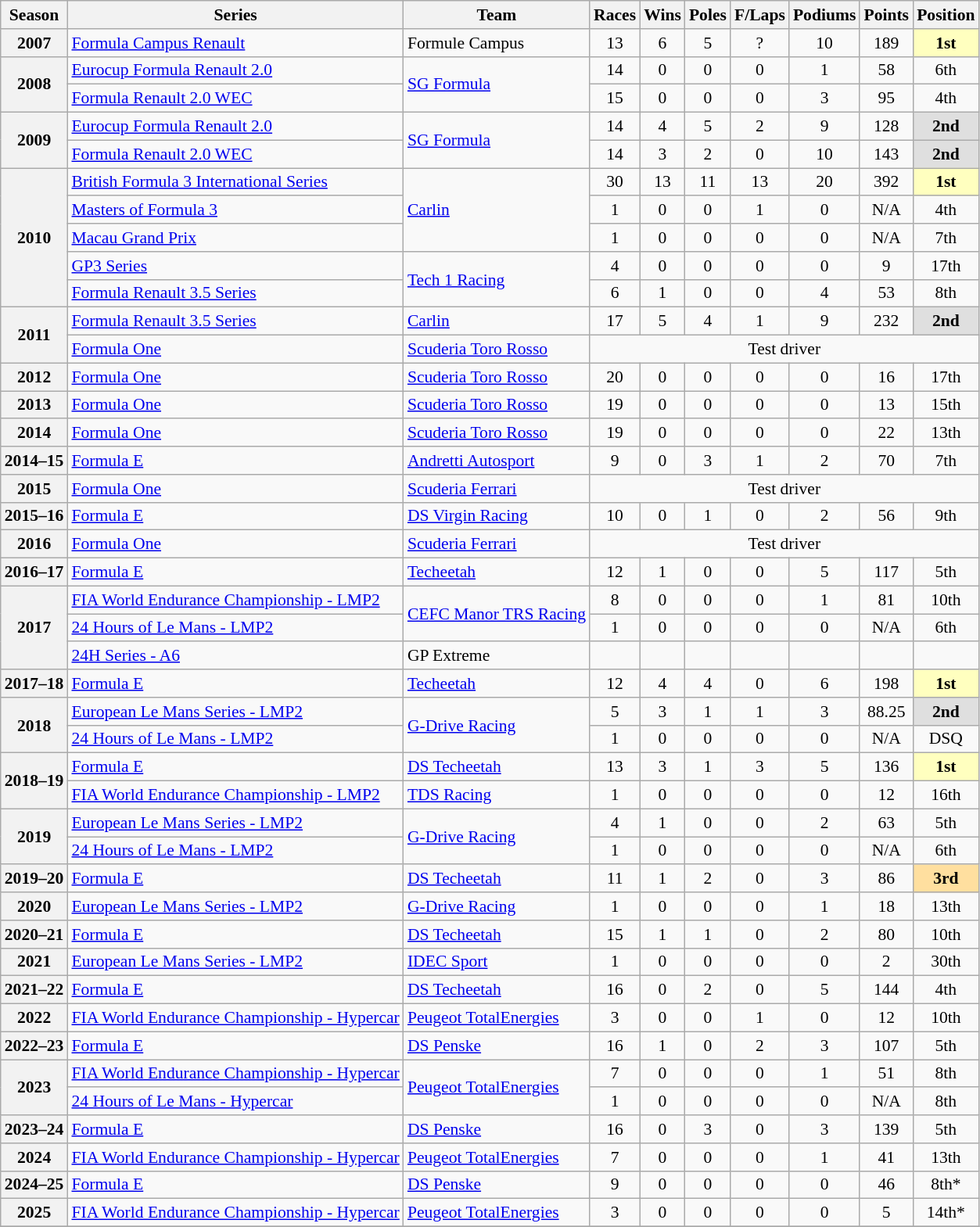<table class="wikitable" style="font-size: 90%; text-align:center">
<tr>
<th>Season</th>
<th>Series</th>
<th>Team</th>
<th>Races</th>
<th>Wins</th>
<th>Poles</th>
<th>F/Laps</th>
<th>Podiums</th>
<th>Points</th>
<th>Position</th>
</tr>
<tr>
<th>2007</th>
<td align=left><a href='#'>Formula Campus Renault</a></td>
<td align=left>Formule Campus</td>
<td>13</td>
<td>6</td>
<td>5</td>
<td>?</td>
<td>10</td>
<td>189</td>
<td style="background:#FFFFBF;"><strong>1st</strong></td>
</tr>
<tr>
<th rowspan=2>2008</th>
<td align=left><a href='#'>Eurocup Formula Renault 2.0</a></td>
<td align=left rowspan=2><a href='#'>SG Formula</a></td>
<td>14</td>
<td>0</td>
<td>0</td>
<td>0</td>
<td>1</td>
<td>58</td>
<td>6th</td>
</tr>
<tr>
<td align=left><a href='#'>Formula Renault 2.0 WEC</a></td>
<td>15</td>
<td>0</td>
<td>0</td>
<td>0</td>
<td>3</td>
<td>95</td>
<td>4th</td>
</tr>
<tr>
<th rowspan=2>2009</th>
<td align=left><a href='#'>Eurocup Formula Renault 2.0</a></td>
<td align=left rowspan=2><a href='#'>SG Formula</a></td>
<td>14</td>
<td>4</td>
<td>5</td>
<td>2</td>
<td>9</td>
<td>128</td>
<td style="background:#DFDFDF;"><strong>2nd</strong></td>
</tr>
<tr>
<td align=left><a href='#'>Formula Renault 2.0 WEC</a></td>
<td>14</td>
<td>3</td>
<td>2</td>
<td>0</td>
<td>10</td>
<td>143</td>
<td style="background:#DFDFDF;"><strong>2nd</strong></td>
</tr>
<tr>
<th rowspan=5>2010</th>
<td align=left><a href='#'>British Formula 3 International Series</a></td>
<td align=left rowspan=3><a href='#'>Carlin</a></td>
<td>30</td>
<td>13</td>
<td>11</td>
<td>13</td>
<td>20</td>
<td>392</td>
<td style="background:#FFFFBF;"><strong>1st</strong></td>
</tr>
<tr>
<td align=left><a href='#'>Masters of Formula 3</a></td>
<td>1</td>
<td>0</td>
<td>0</td>
<td>1</td>
<td>0</td>
<td>N/A</td>
<td>4th</td>
</tr>
<tr>
<td align=left><a href='#'>Macau Grand Prix</a></td>
<td>1</td>
<td>0</td>
<td>0</td>
<td>0</td>
<td>0</td>
<td>N/A</td>
<td>7th</td>
</tr>
<tr>
<td align=left><a href='#'>GP3 Series</a></td>
<td align=left rowspan=2><a href='#'>Tech 1 Racing</a></td>
<td>4</td>
<td>0</td>
<td>0</td>
<td>0</td>
<td>0</td>
<td>9</td>
<td>17th</td>
</tr>
<tr>
<td align=left><a href='#'>Formula Renault 3.5 Series</a></td>
<td>6</td>
<td>1</td>
<td>0</td>
<td>0</td>
<td>4</td>
<td>53</td>
<td>8th</td>
</tr>
<tr>
<th rowspan=2>2011</th>
<td align=left><a href='#'>Formula Renault 3.5 Series</a></td>
<td align=left><a href='#'>Carlin</a></td>
<td>17</td>
<td>5</td>
<td>4</td>
<td>1</td>
<td>9</td>
<td>232</td>
<td style="background:#DFDFDF;"><strong>2nd</strong></td>
</tr>
<tr>
<td align=left><a href='#'>Formula One</a></td>
<td align=left><a href='#'>Scuderia Toro Rosso</a></td>
<td colspan=7>Test driver</td>
</tr>
<tr>
<th>2012</th>
<td align=left><a href='#'>Formula One</a></td>
<td align=left><a href='#'>Scuderia Toro Rosso</a></td>
<td>20</td>
<td>0</td>
<td>0</td>
<td>0</td>
<td>0</td>
<td>16</td>
<td>17th</td>
</tr>
<tr>
<th>2013</th>
<td align=left><a href='#'>Formula One</a></td>
<td align=left><a href='#'>Scuderia Toro Rosso</a></td>
<td>19</td>
<td>0</td>
<td>0</td>
<td>0</td>
<td>0</td>
<td>13</td>
<td>15th</td>
</tr>
<tr>
<th>2014</th>
<td align=left><a href='#'>Formula One</a></td>
<td align=left><a href='#'>Scuderia Toro Rosso</a></td>
<td>19</td>
<td>0</td>
<td>0</td>
<td>0</td>
<td>0</td>
<td>22</td>
<td>13th</td>
</tr>
<tr>
<th nowrap>2014–15</th>
<td align=left><a href='#'>Formula E</a></td>
<td align=left><a href='#'>Andretti Autosport</a></td>
<td>9</td>
<td>0</td>
<td>3</td>
<td>1</td>
<td>2</td>
<td>70</td>
<td>7th</td>
</tr>
<tr>
<th>2015</th>
<td align=left><a href='#'>Formula One</a></td>
<td align=left><a href='#'>Scuderia Ferrari</a></td>
<td colspan="7">Test driver</td>
</tr>
<tr>
<th>2015–16</th>
<td align=left><a href='#'>Formula E</a></td>
<td align=left><a href='#'>DS Virgin Racing</a></td>
<td>10</td>
<td>0</td>
<td>1</td>
<td>0</td>
<td>2</td>
<td>56</td>
<td>9th</td>
</tr>
<tr>
<th>2016</th>
<td align=left><a href='#'>Formula One</a></td>
<td align=left><a href='#'>Scuderia Ferrari</a></td>
<td colspan="7">Test driver</td>
</tr>
<tr>
<th>2016–17</th>
<td align=left><a href='#'>Formula E</a></td>
<td align=left><a href='#'>Techeetah</a></td>
<td>12</td>
<td>1</td>
<td>0</td>
<td>0</td>
<td>5</td>
<td>117</td>
<td>5th</td>
</tr>
<tr>
<th rowspan="3">2017</th>
<td align=left nowrap><a href='#'>FIA World Endurance Championship - LMP2</a></td>
<td align=left rowspan=2 nowrap><a href='#'>CEFC Manor TRS Racing</a></td>
<td>8</td>
<td>0</td>
<td>0</td>
<td>0</td>
<td>1</td>
<td>81</td>
<td>10th</td>
</tr>
<tr>
<td align=left><a href='#'>24 Hours of Le Mans - LMP2</a></td>
<td>1</td>
<td>0</td>
<td>0</td>
<td>0</td>
<td>0</td>
<td>N/A</td>
<td>6th</td>
</tr>
<tr>
<td align=left><a href='#'>24H Series - A6</a></td>
<td align=left>GP Extreme</td>
<td></td>
<td></td>
<td></td>
<td></td>
<td></td>
<td></td>
<td></td>
</tr>
<tr>
<th>2017–18</th>
<td align=left><a href='#'>Formula E</a></td>
<td align=left><a href='#'>Techeetah</a></td>
<td>12</td>
<td>4</td>
<td>4</td>
<td>0</td>
<td>6</td>
<td>198</td>
<td style="background:#FFFFBF;"><strong>1st</strong></td>
</tr>
<tr>
<th rowspan=2>2018</th>
<td align=left><a href='#'>European Le Mans Series - LMP2</a></td>
<td align=left rowspan=2><a href='#'>G-Drive Racing</a></td>
<td>5</td>
<td>3</td>
<td>1</td>
<td>1</td>
<td>3</td>
<td>88.25</td>
<td style="background:#DFDFDF;"><strong>2nd</strong></td>
</tr>
<tr>
<td align=left><a href='#'>24 Hours of Le Mans - LMP2</a></td>
<td>1</td>
<td>0</td>
<td>0</td>
<td>0</td>
<td>0</td>
<td>N/A</td>
<td>DSQ</td>
</tr>
<tr>
<th rowspan=2>2018–19</th>
<td align=left><a href='#'>Formula E</a></td>
<td align=left><a href='#'>DS Techeetah</a></td>
<td>13</td>
<td>3</td>
<td>1</td>
<td>3</td>
<td>5</td>
<td>136</td>
<td style="background:#FFFFBF;"><strong>1st</strong></td>
</tr>
<tr>
<td align=left><a href='#'>FIA World Endurance Championship - LMP2</a></td>
<td align=left><a href='#'>TDS Racing</a></td>
<td>1</td>
<td>0</td>
<td>0</td>
<td>0</td>
<td>0</td>
<td>12</td>
<td>16th</td>
</tr>
<tr>
<th rowspan=2>2019</th>
<td align=left><a href='#'>European Le Mans Series - LMP2</a></td>
<td align=left rowspan=2><a href='#'>G-Drive Racing</a></td>
<td>4</td>
<td>1</td>
<td>0</td>
<td>0</td>
<td>2</td>
<td>63</td>
<td>5th</td>
</tr>
<tr>
<td align=left><a href='#'>24 Hours of Le Mans - LMP2</a></td>
<td>1</td>
<td>0</td>
<td>0</td>
<td>0</td>
<td>0</td>
<td>N/A</td>
<td>6th</td>
</tr>
<tr>
<th>2019–20</th>
<td align=left><a href='#'>Formula E</a></td>
<td align=left><a href='#'>DS Techeetah</a></td>
<td>11</td>
<td>1</td>
<td>2</td>
<td>0</td>
<td>3</td>
<td>86</td>
<td style="background:#FFDF9F;"><strong>3rd</strong></td>
</tr>
<tr>
<th>2020</th>
<td align=left><a href='#'>European Le Mans Series - LMP2</a></td>
<td align=left><a href='#'>G-Drive Racing</a></td>
<td>1</td>
<td>0</td>
<td>0</td>
<td>0</td>
<td>1</td>
<td>18</td>
<td>13th</td>
</tr>
<tr>
<th>2020–21</th>
<td align=left><a href='#'>Formula E</a></td>
<td align=left><a href='#'>DS Techeetah</a></td>
<td>15</td>
<td>1</td>
<td>1</td>
<td>0</td>
<td>2</td>
<td>80</td>
<td>10th</td>
</tr>
<tr>
<th>2021</th>
<td align=left><a href='#'>European Le Mans Series - LMP2</a></td>
<td align=left><a href='#'>IDEC Sport</a></td>
<td>1</td>
<td>0</td>
<td>0</td>
<td>0</td>
<td>0</td>
<td>2</td>
<td>30th</td>
</tr>
<tr>
<th>2021–22</th>
<td align=left><a href='#'>Formula E</a></td>
<td align=left><a href='#'>DS Techeetah</a></td>
<td>16</td>
<td>0</td>
<td>2</td>
<td>0</td>
<td>5</td>
<td>144</td>
<td>4th</td>
</tr>
<tr>
<th>2022</th>
<td align=left><a href='#'>FIA World Endurance Championship - Hypercar</a></td>
<td align=left nowrap><a href='#'>Peugeot TotalEnergies</a></td>
<td>3</td>
<td>0</td>
<td>0</td>
<td>1</td>
<td>0</td>
<td>12</td>
<td>10th</td>
</tr>
<tr>
<th>2022–23</th>
<td align=left><a href='#'>Formula E</a></td>
<td align=left><a href='#'>DS Penske</a></td>
<td>16</td>
<td>1</td>
<td>0</td>
<td>2</td>
<td>3</td>
<td>107</td>
<td>5th</td>
</tr>
<tr>
<th rowspan="2">2023</th>
<td align=left><a href='#'>FIA World Endurance Championship - Hypercar</a></td>
<td rowspan="2" align="left"><a href='#'>Peugeot TotalEnergies</a></td>
<td>7</td>
<td>0</td>
<td>0</td>
<td>0</td>
<td>1</td>
<td>51</td>
<td>8th</td>
</tr>
<tr>
<td align=left><a href='#'>24 Hours of Le Mans - Hypercar</a></td>
<td>1</td>
<td>0</td>
<td>0</td>
<td>0</td>
<td>0</td>
<td>N/A</td>
<td>8th</td>
</tr>
<tr>
<th>2023–24</th>
<td align=left><a href='#'>Formula E</a></td>
<td align=left><a href='#'>DS Penske</a></td>
<td>16</td>
<td>0</td>
<td>3</td>
<td>0</td>
<td>3</td>
<td>139</td>
<td>5th</td>
</tr>
<tr>
<th>2024</th>
<td align=left><a href='#'>FIA World Endurance Championship - Hypercar</a></td>
<td align=left><a href='#'>Peugeot TotalEnergies</a></td>
<td>7</td>
<td>0</td>
<td>0</td>
<td>0</td>
<td>1</td>
<td>41</td>
<td>13th</td>
</tr>
<tr>
<th>2024–25</th>
<td align=left><a href='#'>Formula E</a></td>
<td align=left><a href='#'>DS Penske</a></td>
<td>9</td>
<td>0</td>
<td>0</td>
<td>0</td>
<td>0</td>
<td>46</td>
<td>8th*</td>
</tr>
<tr>
<th>2025</th>
<td align=left><a href='#'>FIA World Endurance Championship - Hypercar</a></td>
<td align=left><a href='#'>Peugeot TotalEnergies</a></td>
<td>3</td>
<td>0</td>
<td>0</td>
<td>0</td>
<td>0</td>
<td>5</td>
<td>14th*</td>
</tr>
<tr>
</tr>
</table>
